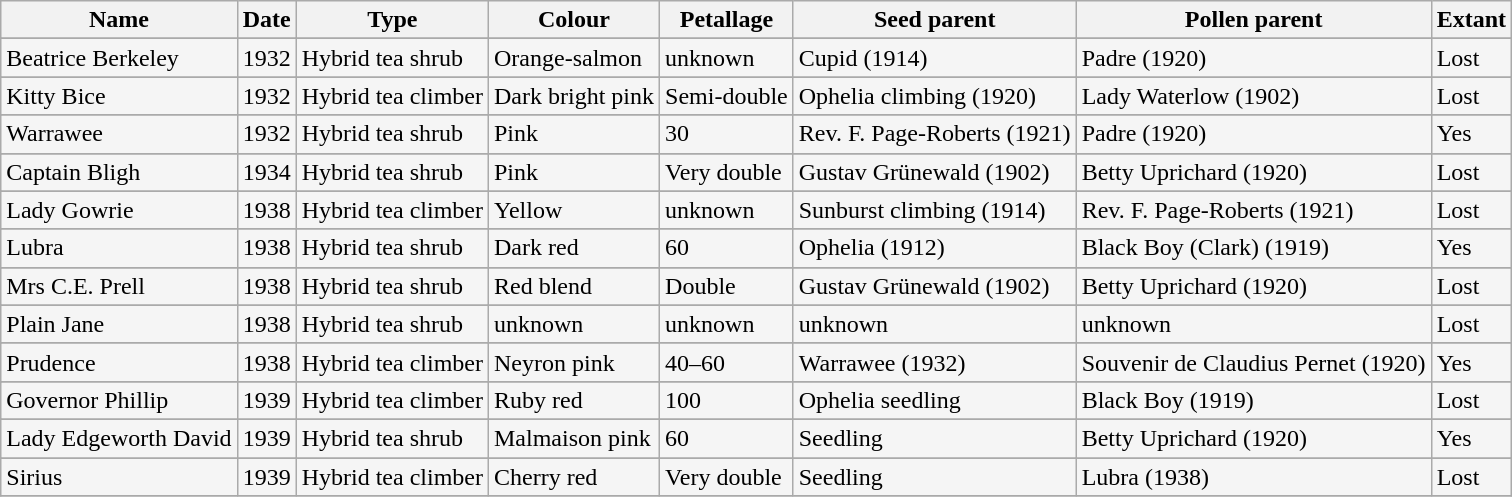<table class="wikitable sortable" style="border: 1px solid darkgray; background: whitesmoke; ">
<tr>
<th>Name</th>
<th>Date</th>
<th>Type</th>
<th>Colour</th>
<th>Petallage</th>
<th>Seed parent</th>
<th>Pollen parent</th>
<th>Extant</th>
</tr>
<tr>
</tr>
<tr valign="top">
<td>Beatrice Berkeley</td>
<td>1932</td>
<td>Hybrid tea shrub</td>
<td>Orange-salmon</td>
<td>unknown</td>
<td>Cupid (1914)</td>
<td>Padre (1920)</td>
<td>Lost</td>
</tr>
<tr>
</tr>
<tr valign="top">
<td>Kitty Bice</td>
<td>1932</td>
<td>Hybrid tea climber</td>
<td>Dark bright pink</td>
<td>Semi-double</td>
<td>Ophelia climbing (1920)</td>
<td>Lady Waterlow (1902)</td>
<td>Lost</td>
</tr>
<tr>
</tr>
<tr valign="top">
<td>Warrawee</td>
<td>1932</td>
<td>Hybrid tea shrub</td>
<td>Pink</td>
<td>30</td>
<td>Rev. F. Page-Roberts (1921)</td>
<td>Padre (1920)</td>
<td>Yes</td>
</tr>
<tr>
</tr>
<tr valign="top">
<td>Captain Bligh</td>
<td>1934</td>
<td>Hybrid tea shrub</td>
<td>Pink</td>
<td>Very double</td>
<td>Gustav Grünewald (1902)</td>
<td>Betty Uprichard (1920)</td>
<td>Lost</td>
</tr>
<tr>
</tr>
<tr valign="top">
<td>Lady Gowrie</td>
<td>1938</td>
<td>Hybrid tea climber</td>
<td>Yellow</td>
<td>unknown</td>
<td>Sunburst climbing (1914)</td>
<td>Rev. F. Page-Roberts (1921)</td>
<td>Lost</td>
</tr>
<tr>
</tr>
<tr valign="top">
<td>Lubra</td>
<td>1938</td>
<td>Hybrid tea shrub</td>
<td>Dark red</td>
<td>60</td>
<td>Ophelia (1912)</td>
<td>Black Boy (Clark) (1919)</td>
<td>Yes</td>
</tr>
<tr>
</tr>
<tr valign="top">
<td>Mrs C.E. Prell</td>
<td>1938</td>
<td>Hybrid tea shrub</td>
<td>Red blend</td>
<td>Double</td>
<td>Gustav Grünewald (1902)</td>
<td>Betty Uprichard (1920)</td>
<td>Lost</td>
</tr>
<tr>
</tr>
<tr valign="top">
<td>Plain Jane</td>
<td>1938</td>
<td>Hybrid tea shrub</td>
<td>unknown</td>
<td>unknown</td>
<td>unknown</td>
<td>unknown</td>
<td>Lost</td>
</tr>
<tr>
</tr>
<tr valign="top">
<td>Prudence</td>
<td>1938</td>
<td>Hybrid tea climber</td>
<td>Neyron pink</td>
<td>40–60</td>
<td>Warrawee (1932)</td>
<td>Souvenir de Claudius Pernet (1920)</td>
<td>Yes</td>
</tr>
<tr>
</tr>
<tr valign="top">
<td>Governor Phillip</td>
<td>1939</td>
<td>Hybrid tea climber</td>
<td>Ruby red</td>
<td>100</td>
<td>Ophelia seedling</td>
<td>Black Boy (1919)</td>
<td>Lost</td>
</tr>
<tr>
</tr>
<tr valign="top">
<td>Lady Edgeworth David</td>
<td>1939</td>
<td>Hybrid tea shrub</td>
<td>Malmaison pink</td>
<td>60</td>
<td>Seedling</td>
<td>Betty Uprichard (1920)</td>
<td>Yes</td>
</tr>
<tr>
</tr>
<tr valign="top">
<td>Sirius</td>
<td>1939</td>
<td>Hybrid tea climber</td>
<td>Cherry red</td>
<td>Very double</td>
<td>Seedling</td>
<td>Lubra (1938)</td>
<td>Lost</td>
</tr>
<tr>
</tr>
</table>
